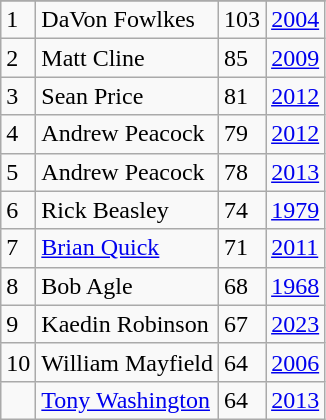<table class="wikitable">
<tr>
</tr>
<tr>
<td>1</td>
<td>DaVon Fowlkes</td>
<td>103</td>
<td><a href='#'>2004</a></td>
</tr>
<tr>
<td>2</td>
<td>Matt Cline</td>
<td>85</td>
<td><a href='#'>2009</a></td>
</tr>
<tr>
<td>3</td>
<td>Sean Price</td>
<td>81</td>
<td><a href='#'>2012</a></td>
</tr>
<tr>
<td>4</td>
<td>Andrew Peacock</td>
<td>79</td>
<td><a href='#'>2012</a></td>
</tr>
<tr>
<td>5</td>
<td>Andrew Peacock</td>
<td>78</td>
<td><a href='#'>2013</a></td>
</tr>
<tr>
<td>6</td>
<td>Rick Beasley</td>
<td>74</td>
<td><a href='#'>1979</a></td>
</tr>
<tr>
<td>7</td>
<td><a href='#'>Brian Quick</a></td>
<td>71</td>
<td><a href='#'>2011</a></td>
</tr>
<tr>
<td>8</td>
<td>Bob Agle</td>
<td>68</td>
<td><a href='#'>1968</a></td>
</tr>
<tr>
<td>9</td>
<td>Kaedin Robinson</td>
<td>67</td>
<td><a href='#'>2023</a></td>
</tr>
<tr>
<td>10</td>
<td>William Mayfield</td>
<td>64</td>
<td><a href='#'>2006</a></td>
</tr>
<tr>
<td></td>
<td><a href='#'>Tony Washington</a></td>
<td>64</td>
<td><a href='#'>2013</a></td>
</tr>
</table>
